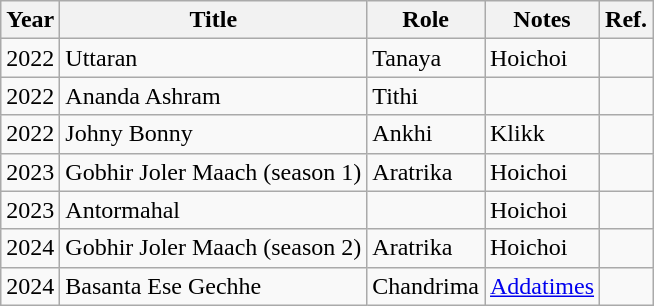<table class="wikitable plainrowheaders sortable">
<tr>
<th scope="col">Year</th>
<th scope="col">Title</th>
<th scope="col">Role</th>
<th scope="col">Notes</th>
<th scope="col">Ref.</th>
</tr>
<tr>
<td>2022</td>
<td>Uttaran</td>
<td>Tanaya</td>
<td>Hoichoi</td>
<td></td>
</tr>
<tr>
<td>2022</td>
<td>Ananda Ashram</td>
<td>Tithi</td>
<td></td>
<td></td>
</tr>
<tr>
<td>2022</td>
<td>Johny Bonny</td>
<td>Ankhi</td>
<td>Klikk</td>
<td></td>
</tr>
<tr>
<td>2023</td>
<td>Gobhir Joler Maach (season 1)</td>
<td>Aratrika</td>
<td>Hoichoi</td>
<td></td>
</tr>
<tr>
<td>2023</td>
<td>Antormahal</td>
<td></td>
<td>Hoichoi</td>
<td></td>
</tr>
<tr>
<td>2024</td>
<td>Gobhir Joler Maach (season 2)</td>
<td>Aratrika</td>
<td>Hoichoi</td>
<td></td>
</tr>
<tr>
<td>2024</td>
<td>Basanta Ese Gechhe</td>
<td>Chandrima</td>
<td><a href='#'>Addatimes</a></td>
<td></td>
</tr>
</table>
